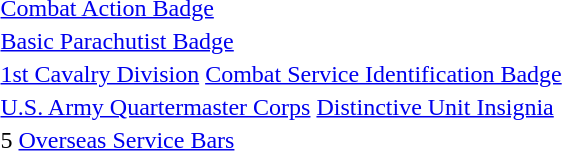<table>
<tr>
<td></td>
<td><a href='#'>Combat Action Badge</a></td>
</tr>
<tr>
<td></td>
<td><a href='#'>Basic Parachutist Badge</a></td>
</tr>
<tr>
<td></td>
<td><a href='#'>1st Cavalry Division</a> <a href='#'>Combat Service Identification Badge</a></td>
</tr>
<tr>
<td></td>
<td><a href='#'>U.S. Army Quartermaster Corps</a> <a href='#'>Distinctive Unit Insignia</a></td>
</tr>
<tr>
<td></td>
<td>5 <a href='#'>Overseas Service Bars</a></td>
</tr>
</table>
